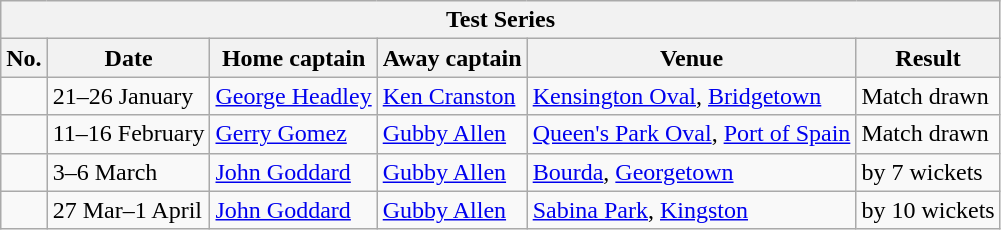<table class="wikitable">
<tr>
<th colspan="9">Test Series</th>
</tr>
<tr>
<th>No.</th>
<th>Date</th>
<th>Home captain</th>
<th>Away captain</th>
<th>Venue</th>
<th>Result</th>
</tr>
<tr>
<td></td>
<td>21–26 January</td>
<td><a href='#'>George Headley</a></td>
<td><a href='#'>Ken Cranston</a></td>
<td><a href='#'>Kensington Oval</a>, <a href='#'>Bridgetown</a></td>
<td>Match drawn</td>
</tr>
<tr>
<td></td>
<td>11–16 February</td>
<td><a href='#'>Gerry Gomez</a></td>
<td><a href='#'>Gubby Allen</a></td>
<td><a href='#'>Queen's Park Oval</a>, <a href='#'>Port of Spain</a></td>
<td>Match drawn</td>
</tr>
<tr>
<td></td>
<td>3–6 March</td>
<td><a href='#'>John Goddard</a></td>
<td><a href='#'>Gubby Allen</a></td>
<td><a href='#'>Bourda</a>, <a href='#'>Georgetown</a></td>
<td> by 7 wickets</td>
</tr>
<tr>
<td></td>
<td>27 Mar–1 April</td>
<td><a href='#'>John Goddard</a></td>
<td><a href='#'>Gubby Allen</a></td>
<td><a href='#'>Sabina Park</a>, <a href='#'>Kingston</a></td>
<td> by 10 wickets</td>
</tr>
</table>
